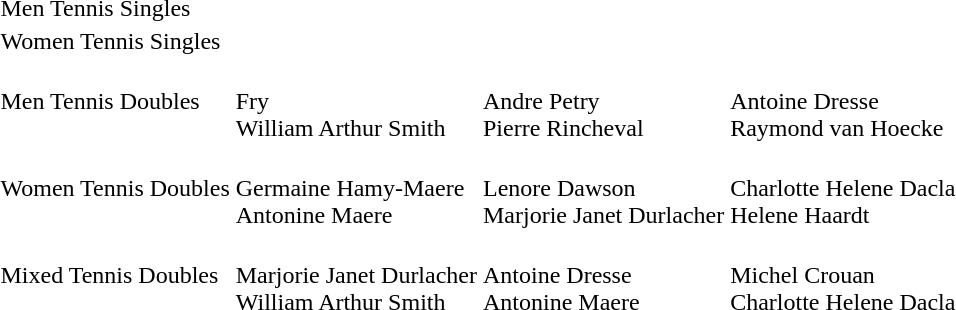<table>
<tr>
<td>Men Tennis Singles</td>
<td></td>
<td></td>
<td></td>
</tr>
<tr>
<td>Women Tennis Singles</td>
<td></td>
<td></td>
<td></td>
</tr>
<tr>
<td>Men Tennis Doubles</td>
<td><br>Fry<br>William Arthur Smith</td>
<td><br>Andre Petry<br>Pierre Rincheval</td>
<td><br>Antoine Dresse<br>Raymond van Hoecke</td>
</tr>
<tr>
<td>Women Tennis Doubles</td>
<td><br>Germaine Hamy-Maere<br>Antonine Maere</td>
<td><br>Lenore Dawson<br>Marjorie Janet Durlacher</td>
<td><br>Charlotte Helene Dacla<br>Helene Haardt</td>
</tr>
<tr>
<td>Mixed Tennis Doubles</td>
<td><br>Marjorie Janet Durlacher<br>William Arthur Smith</td>
<td><br>Antoine Dresse<br>Antonine Maere</td>
<td><br>Michel Crouan<br>Charlotte Helene Dacla</td>
</tr>
</table>
